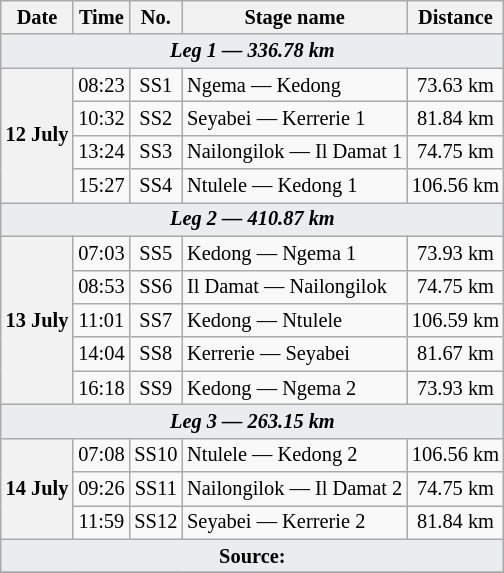<table class="wikitable" style="font-size: 85%;">
<tr>
<th>Date</th>
<th>Time</th>
<th>No.</th>
<th>Stage name</th>
<th>Distance</th>
</tr>
<tr>
<td style="background-color:#EAECF0; text-align:center" colspan="5"><strong><em>Leg 1 — 336.78 km</em></strong></td>
</tr>
<tr>
<th rowspan="4">12 July</th>
<td align="center">08:23</td>
<td align="center">SS1</td>
<td>Ngema — Kedong</td>
<td align="center">73.63 km</td>
</tr>
<tr>
<td align="center">10:32</td>
<td align="center">SS2</td>
<td>Seyabei — Kerrerie 1</td>
<td align="center">81.84 km</td>
</tr>
<tr>
<td align="center">13:24</td>
<td align="center">SS3</td>
<td>Nailongilok — Il Damat 1</td>
<td align="center">74.75 km</td>
</tr>
<tr>
<td align="center">15:27</td>
<td align="center">SS4</td>
<td>Ntulele — Kedong 1</td>
<td align="center">106.56 km</td>
</tr>
<tr>
<td style="background-color:#EAECF0; text-align:center" colspan="5"><strong><em>Leg 2 — 410.87 km</em></strong></td>
</tr>
<tr>
<th rowspan="5">13 July</th>
<td align="center">07:03</td>
<td align="center">SS5</td>
<td>Kedong — Ngema 1</td>
<td align="center">73.93 km</td>
</tr>
<tr>
<td align="center">08:53</td>
<td align="center">SS6</td>
<td>Il Damat — Nailongilok</td>
<td align="center">74.75 km</td>
</tr>
<tr>
<td align="center">11:01</td>
<td align="center">SS7</td>
<td>Kedong — Ntulele</td>
<td align="center">106.59 km</td>
</tr>
<tr>
<td align="center">14:04</td>
<td align="center">SS8</td>
<td>Kerrerie — Seyabei</td>
<td align="center">81.67 km</td>
</tr>
<tr>
<td align="center">16:18</td>
<td align="center">SS9</td>
<td>Kedong — Ngema 2</td>
<td align="center">73.93 km</td>
</tr>
<tr>
<td style="background-color:#EAECF0; text-align:center" colspan="5"><strong><em>Leg 3 — 263.15 km</em></strong></td>
</tr>
<tr>
<th rowspan="3">14 July</th>
<td align="center">07:08</td>
<td align="center">SS10</td>
<td>Ntulele — Kedong 2</td>
<td align="center">106.56 km</td>
</tr>
<tr>
<td align="center">09:26</td>
<td align="center">SS11</td>
<td>Nailongilok — Il Damat 2</td>
<td align="center">74.75 km</td>
</tr>
<tr>
<td align="center">11:59</td>
<td align="center">SS12</td>
<td>Seyabei — Kerrerie 2</td>
<td align="center">81.84 km</td>
</tr>
<tr>
<td style="background-color:#EAECF0; text-align:center" colspan="5"><strong>Source:</strong></td>
</tr>
<tr>
</tr>
</table>
